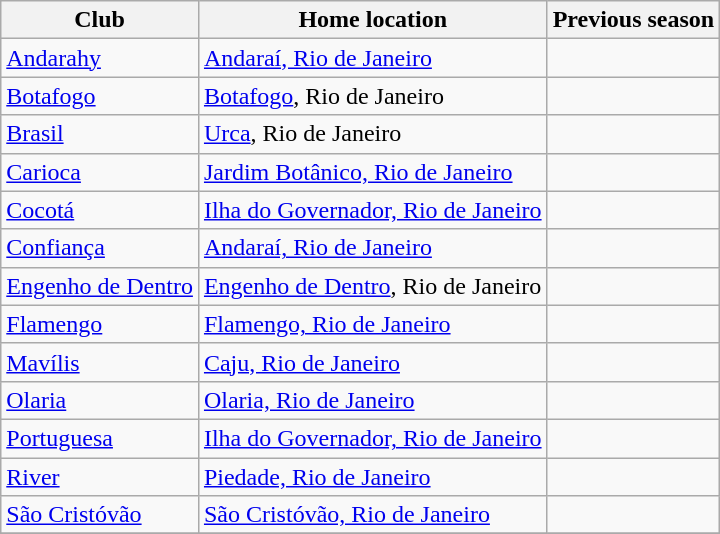<table class="wikitable sortable">
<tr>
<th>Club</th>
<th>Home location</th>
<th>Previous season</th>
</tr>
<tr>
<td><a href='#'>Andarahy</a></td>
<td><a href='#'>Andaraí, Rio de Janeiro</a></td>
<td></td>
</tr>
<tr>
<td><a href='#'>Botafogo</a></td>
<td><a href='#'>Botafogo</a>, Rio de Janeiro</td>
<td></td>
</tr>
<tr>
<td><a href='#'>Brasil</a></td>
<td><a href='#'>Urca</a>, Rio de Janeiro</td>
<td></td>
</tr>
<tr>
<td><a href='#'>Carioca</a></td>
<td><a href='#'>Jardim Botânico, Rio de Janeiro</a></td>
<td></td>
</tr>
<tr>
<td><a href='#'>Cocotá</a></td>
<td><a href='#'>Ilha do Governador, Rio de Janeiro</a></td>
<td></td>
</tr>
<tr>
<td><a href='#'>Confiança</a></td>
<td><a href='#'>Andaraí, Rio de Janeiro</a></td>
<td></td>
</tr>
<tr>
<td><a href='#'>Engenho de Dentro</a></td>
<td><a href='#'>Engenho de Dentro</a>, Rio de Janeiro</td>
<td></td>
</tr>
<tr>
<td><a href='#'>Flamengo</a></td>
<td><a href='#'>Flamengo, Rio de Janeiro</a></td>
<td></td>
</tr>
<tr>
<td><a href='#'>Mavílis</a></td>
<td><a href='#'>Caju, Rio de Janeiro</a></td>
<td></td>
</tr>
<tr>
<td><a href='#'>Olaria</a></td>
<td><a href='#'>Olaria, Rio de Janeiro</a></td>
<td></td>
</tr>
<tr>
<td><a href='#'>Portuguesa</a></td>
<td><a href='#'>Ilha do Governador, Rio de Janeiro</a></td>
<td></td>
</tr>
<tr>
<td><a href='#'>River</a></td>
<td><a href='#'>Piedade, Rio de Janeiro</a></td>
<td></td>
</tr>
<tr>
<td><a href='#'>São Cristóvão</a></td>
<td><a href='#'>São Cristóvão, Rio de Janeiro</a></td>
<td></td>
</tr>
<tr>
</tr>
</table>
